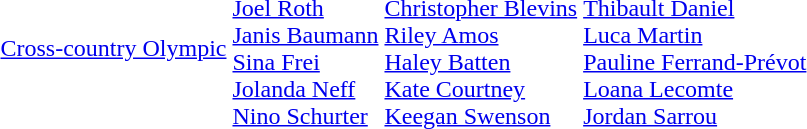<table>
<tr>
<td><a href='#'>Cross-country Olympic</a></td>
<td><br><a href='#'>Joel Roth</a><br><a href='#'>Janis Baumann</a><br><a href='#'>Sina Frei</a><br><a href='#'>Jolanda Neff</a><br><a href='#'>Nino Schurter</a></td>
<td><br><a href='#'>Christopher Blevins</a><br><a href='#'>Riley Amos</a><br><a href='#'>Haley Batten</a><br><a href='#'>Kate Courtney</a><br><a href='#'>Keegan Swenson</a></td>
<td><br><a href='#'>Thibault Daniel</a><br><a href='#'>Luca Martin</a><br><a href='#'>Pauline Ferrand-Prévot</a><br><a href='#'>Loana Lecomte</a><br><a href='#'>Jordan Sarrou</a></td>
</tr>
</table>
